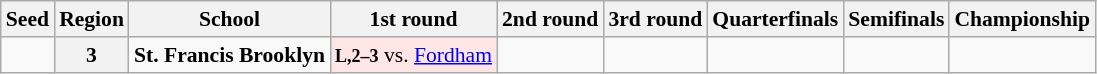<table class="sortable wikitable" style="white-space:nowrap; font-size:90%;">
<tr>
<th>Seed</th>
<th>Region</th>
<th>School</th>
<th>1st round</th>
<th>2nd round</th>
<th>3rd round</th>
<th>Quarterfinals</th>
<th>Semifinals</th>
<th>Championship</th>
</tr>
<tr>
<td></td>
<th>3</th>
<td><strong>St. Francis Brooklyn</strong></td>
<td style="background:#FFE6E6;"><small><strong>L,2–3</strong></small> vs. <a href='#'>Fordham</a></td>
<td></td>
<td></td>
<td></td>
<td></td>
</tr>
</table>
